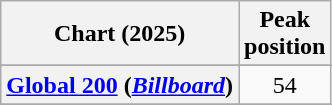<table class="wikitable sortable plainrowheaders" style="text-align:center">
<tr>
<th scope="col">Chart (2025)</th>
<th scope="col">Peak<br>position</th>
</tr>
<tr>
</tr>
<tr>
</tr>
<tr>
<th scope="row"><a href='#'>Global 200</a> (<em><a href='#'>Billboard</a></em>)</th>
<td>54</td>
</tr>
<tr>
</tr>
<tr>
</tr>
<tr>
</tr>
</table>
